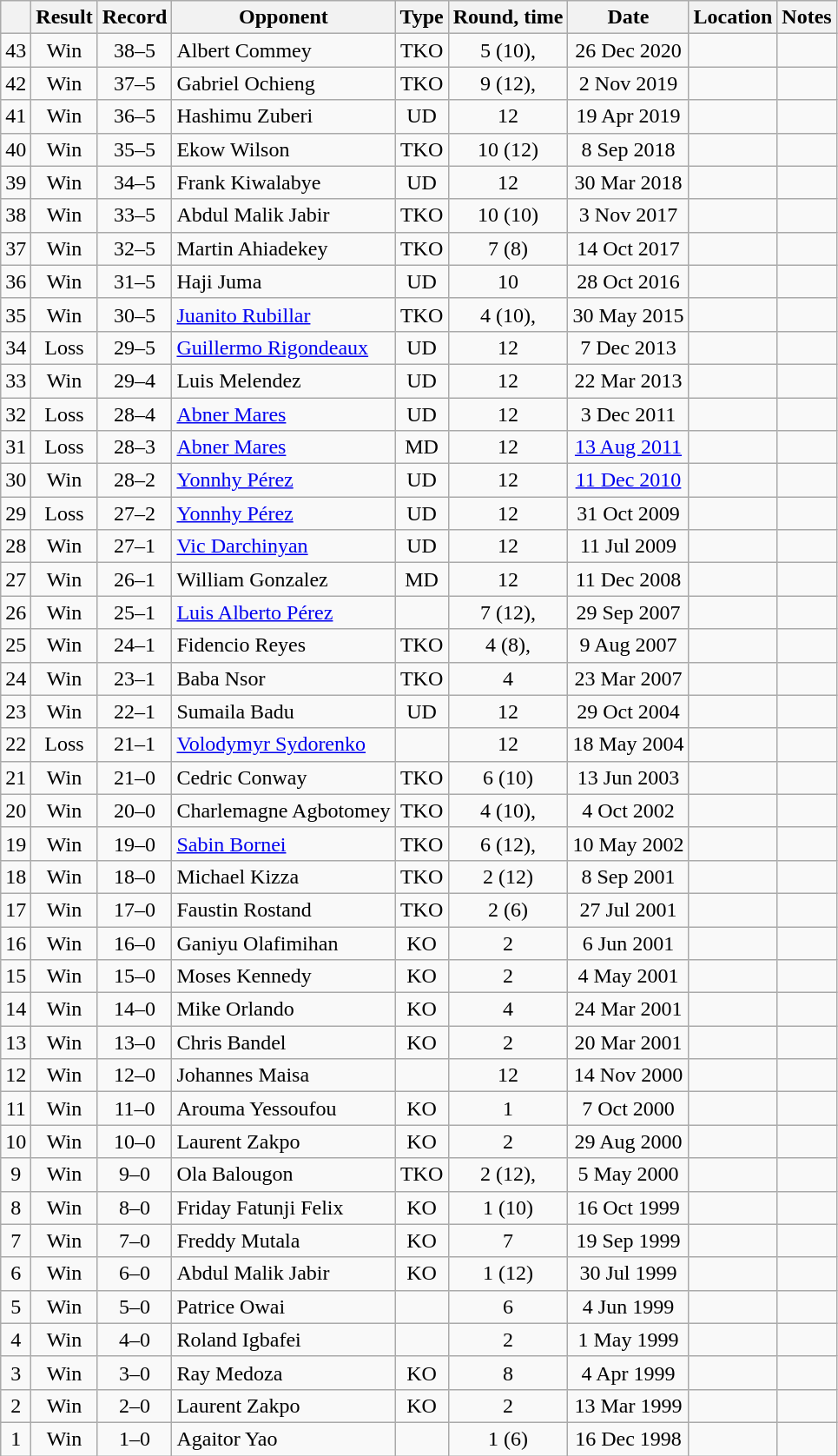<table class="wikitable" style="text-align:center">
<tr>
<th></th>
<th>Result</th>
<th>Record</th>
<th>Opponent</th>
<th>Type</th>
<th>Round, time</th>
<th>Date</th>
<th>Location</th>
<th>Notes</th>
</tr>
<tr>
<td>43</td>
<td>Win</td>
<td>38–5</td>
<td style="text-align:left;"> Albert Commey</td>
<td>TKO</td>
<td>5 (10), </td>
<td>26 Dec 2020</td>
<td style="text-align:left;"> </td>
<td></td>
</tr>
<tr>
<td>42</td>
<td>Win</td>
<td>37–5</td>
<td style="text-align:left;"> Gabriel Ochieng</td>
<td>TKO</td>
<td>9 (12), </td>
<td>2 Nov 2019</td>
<td style="text-align:left;"> </td>
<td style="text-align:left;"></td>
</tr>
<tr>
<td>41</td>
<td>Win</td>
<td>36–5</td>
<td style="text-align:left;"> Hashimu Zuberi</td>
<td>UD</td>
<td>12</td>
<td>19 Apr 2019</td>
<td style="text-align:left;"> </td>
<td style="text-align:left;"></td>
</tr>
<tr>
<td>40</td>
<td>Win</td>
<td>35–5</td>
<td style="text-align:left;"> Ekow Wilson</td>
<td>TKO</td>
<td>10 (12)</td>
<td>8 Sep 2018</td>
<td style="text-align:left;"> </td>
<td style="text-align:left;"></td>
</tr>
<tr>
<td>39</td>
<td>Win</td>
<td>34–5</td>
<td style="text-align:left;"> Frank Kiwalabye</td>
<td>UD</td>
<td>12</td>
<td>30 Mar 2018</td>
<td style="text-align:left;"> </td>
<td style="text-align:left;"></td>
</tr>
<tr>
<td>38</td>
<td>Win</td>
<td>33–5</td>
<td style="text-align:left;"> Abdul Malik Jabir</td>
<td>TKO</td>
<td>10 (10)</td>
<td>3 Nov 2017</td>
<td style="text-align:left;"> </td>
<td></td>
</tr>
<tr>
<td>37</td>
<td>Win</td>
<td>32–5</td>
<td style="text-align:left;"> Martin Ahiadekey</td>
<td>TKO</td>
<td>7 (8)</td>
<td>14 Oct 2017</td>
<td style="text-align:left;"> </td>
<td></td>
</tr>
<tr>
<td>36</td>
<td>Win</td>
<td>31–5</td>
<td style="text-align:left;"> Haji Juma</td>
<td>UD</td>
<td>10</td>
<td>28 Oct 2016</td>
<td style="text-align:left;"> </td>
<td></td>
</tr>
<tr>
<td>35</td>
<td>Win</td>
<td>30–5</td>
<td style="text-align:left;"> <a href='#'>Juanito Rubillar</a></td>
<td>TKO</td>
<td>4 (10), </td>
<td>30 May 2015</td>
<td style="text-align:left;"> </td>
<td></td>
</tr>
<tr>
<td>34</td>
<td>Loss</td>
<td>29–5</td>
<td style="text-align:left;"> <a href='#'>Guillermo Rigondeaux</a></td>
<td>UD</td>
<td>12</td>
<td>7 Dec 2013</td>
<td style="text-align:left;"> </td>
<td style="text-align:left;"></td>
</tr>
<tr>
<td>33</td>
<td>Win</td>
<td>29–4</td>
<td style="text-align:left;"> Luis Melendez</td>
<td>UD</td>
<td>12</td>
<td>22 Mar 2013</td>
<td style="text-align:left;"> </td>
<td style="text-align:left;"></td>
</tr>
<tr>
<td>32</td>
<td>Loss</td>
<td>28–4</td>
<td style="text-align:left;"> <a href='#'>Abner Mares</a></td>
<td>UD</td>
<td>12</td>
<td>3 Dec 2011</td>
<td style="text-align:left;"> </td>
<td style="text-align:left;"></td>
</tr>
<tr>
<td>31</td>
<td>Loss</td>
<td>28–3</td>
<td style="text-align:left;"> <a href='#'>Abner Mares</a></td>
<td>MD</td>
<td>12</td>
<td><a href='#'>13 Aug 2011</a></td>
<td style="text-align:left;"> </td>
<td style="text-align:left;"></td>
</tr>
<tr>
<td>30</td>
<td>Win</td>
<td>28–2</td>
<td style="text-align:left;"> <a href='#'>Yonnhy Pérez</a></td>
<td>UD</td>
<td>12</td>
<td><a href='#'>11 Dec 2010</a></td>
<td style="text-align:left;"> </td>
<td style="text-align:left;"></td>
</tr>
<tr>
<td>29</td>
<td>Loss</td>
<td>27–2</td>
<td style="text-align:left;"> <a href='#'>Yonnhy Pérez</a></td>
<td>UD</td>
<td>12</td>
<td>31 Oct 2009</td>
<td style="text-align:left;"> </td>
<td style="text-align:left;"></td>
</tr>
<tr>
<td>28</td>
<td>Win</td>
<td>27–1</td>
<td style="text-align:left;"> <a href='#'>Vic Darchinyan</a></td>
<td>UD</td>
<td>12</td>
<td>11 Jul 2009</td>
<td style="text-align:left;"> </td>
<td style="text-align:left;"></td>
</tr>
<tr>
<td>27</td>
<td>Win</td>
<td>26–1</td>
<td style="text-align:left;"> William Gonzalez</td>
<td>MD</td>
<td>12</td>
<td>11 Dec 2008</td>
<td style="text-align:left;"> </td>
<td style="text-align:left;"></td>
</tr>
<tr>
<td>26</td>
<td>Win</td>
<td>25–1</td>
<td style="text-align:left;"> <a href='#'>Luis Alberto Pérez</a></td>
<td></td>
<td>7 (12), </td>
<td>29 Sep 2007</td>
<td style="text-align:left;"> </td>
<td style="text-align:left;"></td>
</tr>
<tr>
<td>25</td>
<td>Win</td>
<td>24–1</td>
<td style="text-align:left;"> Fidencio Reyes</td>
<td>TKO</td>
<td>4 (8), </td>
<td>9 Aug 2007</td>
<td style="text-align:left;"> </td>
<td></td>
</tr>
<tr>
<td>24</td>
<td>Win</td>
<td>23–1</td>
<td style="text-align:left;"> Baba Nsor</td>
<td>TKO</td>
<td>4</td>
<td>23 Mar 2007</td>
<td style="text-align:left;"> </td>
<td></td>
</tr>
<tr>
<td>23</td>
<td>Win</td>
<td>22–1</td>
<td style="text-align:left;"> Sumaila Badu</td>
<td>UD</td>
<td>12</td>
<td>29 Oct 2004</td>
<td style="text-align:left;"> </td>
<td style="text-align:left;"></td>
</tr>
<tr>
<td>22</td>
<td>Loss</td>
<td>21–1</td>
<td style="text-align:left;"> <a href='#'>Volodymyr Sydorenko</a></td>
<td></td>
<td>12</td>
<td>18 May 2004</td>
<td style="text-align:left;"> </td>
<td style="text-align:left;"></td>
</tr>
<tr>
<td>21</td>
<td>Win</td>
<td>21–0</td>
<td style="text-align:left;"> Cedric Conway</td>
<td>TKO</td>
<td>6 (10)</td>
<td>13 Jun 2003</td>
<td style="text-align:left;"> </td>
<td></td>
</tr>
<tr>
<td>20</td>
<td>Win</td>
<td>20–0</td>
<td style="text-align:left;"> Charlemagne Agbotomey</td>
<td>TKO</td>
<td>4 (10), </td>
<td>4 Oct 2002</td>
<td style="text-align:left;"> </td>
<td></td>
</tr>
<tr>
<td>19</td>
<td>Win</td>
<td>19–0</td>
<td style="text-align:left;"> <a href='#'>Sabin Bornei</a></td>
<td>TKO</td>
<td>6 (12), </td>
<td>10 May 2002</td>
<td style="text-align:left;"> </td>
<td style="text-align:left;"></td>
</tr>
<tr>
<td>18</td>
<td>Win</td>
<td>18–0</td>
<td style="text-align:left;"> Michael Kizza</td>
<td>TKO</td>
<td>2 (12)</td>
<td>8 Sep 2001</td>
<td style="text-align:left;"> </td>
<td style="text-align:left;"></td>
</tr>
<tr>
<td>17</td>
<td>Win</td>
<td>17–0</td>
<td style="text-align:left;"> Faustin Rostand</td>
<td>TKO</td>
<td>2 (6)</td>
<td>27 Jul 2001</td>
<td style="text-align:left;"> </td>
<td></td>
</tr>
<tr>
<td>16</td>
<td>Win</td>
<td>16–0</td>
<td style="text-align:left;"> Ganiyu Olafimihan</td>
<td>KO</td>
<td>2</td>
<td>6 Jun 2001</td>
<td style="text-align:left;"> </td>
<td></td>
</tr>
<tr>
<td>15</td>
<td>Win</td>
<td>15–0</td>
<td style="text-align:left;"> Moses Kennedy</td>
<td>KO</td>
<td>2</td>
<td>4 May 2001</td>
<td style="text-align:left;"> </td>
<td></td>
</tr>
<tr>
<td>14</td>
<td>Win</td>
<td>14–0</td>
<td style="text-align:left;"> Mike Orlando</td>
<td>KO</td>
<td>4</td>
<td>24 Mar 2001</td>
<td style="text-align:left;"> </td>
<td></td>
</tr>
<tr>
<td>13</td>
<td>Win</td>
<td>13–0</td>
<td style="text-align:left;"> Chris Bandel</td>
<td>KO</td>
<td>2</td>
<td>20 Mar 2001</td>
<td style="text-align:left;"> </td>
<td></td>
</tr>
<tr>
<td>12</td>
<td>Win</td>
<td>12–0</td>
<td style="text-align:left;"> Johannes Maisa</td>
<td></td>
<td>12</td>
<td>14 Nov 2000</td>
<td style="text-align:left;"> </td>
<td style="text-align:left;"></td>
</tr>
<tr>
<td>11</td>
<td>Win</td>
<td>11–0</td>
<td style="text-align:left;"> Arouma Yessoufou</td>
<td>KO</td>
<td>1</td>
<td>7 Oct 2000</td>
<td style="text-align:left;"> </td>
<td></td>
</tr>
<tr>
<td>10</td>
<td>Win</td>
<td>10–0</td>
<td style="text-align:left;"> Laurent Zakpo</td>
<td>KO</td>
<td>2</td>
<td>29 Aug 2000</td>
<td style="text-align:left;"> </td>
<td></td>
</tr>
<tr>
<td>9</td>
<td>Win</td>
<td>9–0</td>
<td style="text-align:left;"> Ola Balougon</td>
<td>TKO</td>
<td>2 (12), </td>
<td>5 May 2000</td>
<td style="text-align:left;"> </td>
<td style="text-align:left;"></td>
</tr>
<tr>
<td>8</td>
<td>Win</td>
<td>8–0</td>
<td style="text-align:left;"> Friday Fatunji Felix</td>
<td>KO</td>
<td>1 (10)</td>
<td>16 Oct 1999</td>
<td style="text-align:left;"> </td>
<td></td>
</tr>
<tr>
<td>7</td>
<td>Win</td>
<td>7–0</td>
<td style="text-align:left;"> Freddy Mutala</td>
<td>KO</td>
<td>7</td>
<td>19 Sep 1999</td>
<td style="text-align:left;"> </td>
<td></td>
</tr>
<tr>
<td>6</td>
<td>Win</td>
<td>6–0</td>
<td style="text-align:left;"> Abdul Malik Jabir</td>
<td>KO</td>
<td>1 (12)</td>
<td>30 Jul 1999</td>
<td style="text-align:left;"> </td>
<td style="text-align:left;"></td>
</tr>
<tr>
<td>5</td>
<td>Win</td>
<td>5–0</td>
<td style="text-align:left;"> Patrice Owai</td>
<td></td>
<td>6</td>
<td>4 Jun 1999</td>
<td style="text-align:left;"> </td>
<td></td>
</tr>
<tr>
<td>4</td>
<td>Win</td>
<td>4–0</td>
<td style="text-align:left;"> Roland Igbafei</td>
<td></td>
<td>2</td>
<td>1 May 1999</td>
<td style="text-align:left;"> </td>
<td></td>
</tr>
<tr>
<td>3</td>
<td>Win</td>
<td>3–0</td>
<td style="text-align:left;"> Ray Medoza</td>
<td>KO</td>
<td>8</td>
<td>4 Apr 1999</td>
<td style="text-align:left;"> </td>
<td></td>
</tr>
<tr>
<td>2</td>
<td>Win</td>
<td>2–0</td>
<td style="text-align:left;"> Laurent Zakpo</td>
<td>KO</td>
<td>2</td>
<td>13 Mar 1999</td>
<td style="text-align:left;"> </td>
<td></td>
</tr>
<tr>
<td>1</td>
<td>Win</td>
<td>1–0</td>
<td style="text-align:left;"> Agaitor Yao</td>
<td></td>
<td>1 (6)</td>
<td>16 Dec 1998</td>
<td style="text-align:left;"> </td>
<td></td>
</tr>
</table>
